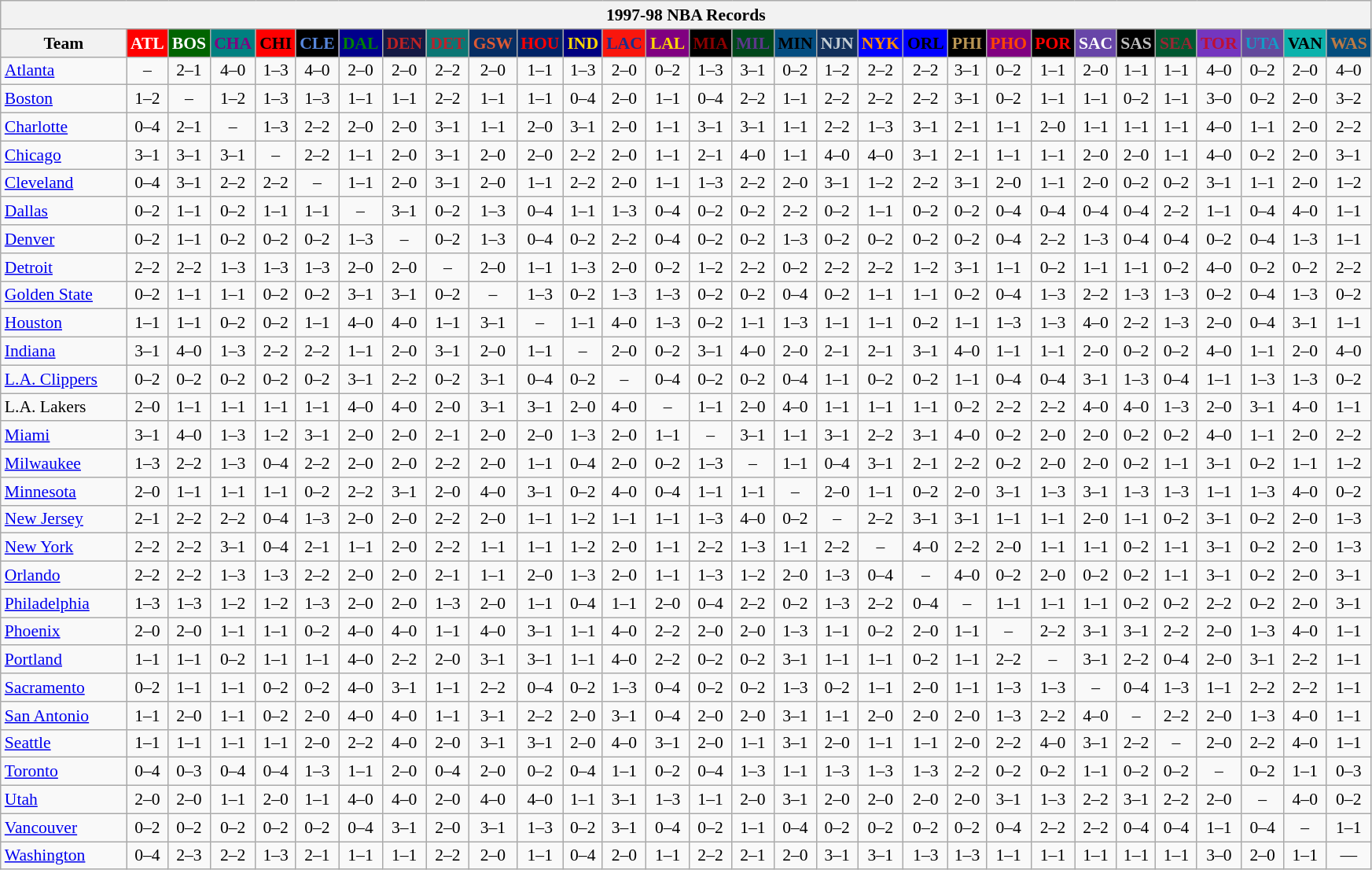<table class="wikitable" style="font-size:90%; text-align:center;">
<tr>
<th colspan=30>1997-98 NBA Records</th>
</tr>
<tr>
<th width=100>Team</th>
<th style="background:#FF0000;color:#FFFFFF;width=35">ATL</th>
<th style="background:#006400;color:#FFFFFF;width=35">BOS</th>
<th style="background:#008080;color:#800080;width=35">CHA</th>
<th style="background:#FF0000;color:#000000;width=35">CHI</th>
<th style="background:#000000;color:#5787DC;width=35">CLE</th>
<th style="background:#00008B;color:#008000;width=35">DAL</th>
<th style="background:#141A44;color:#BC2224;width=35">DEN</th>
<th style="background:#0C7674;color:#BB222C;width=35">DET</th>
<th style="background:#072E63;color:#DC5A34;width=35">GSW</th>
<th style="background:#002366;color:#FF0000;width=35">HOU</th>
<th style="background:#000080;color:#FFD700;width=35">IND</th>
<th style="background:#F9160D;color:#1A2E8B;width=35">LAC</th>
<th style="background:#800080;color:#FFD700;width=35">LAL</th>
<th style="background:#000000;color:#8B0000;width=35">MIA</th>
<th style="background:#00471B;color:#5C378A;width=35">MIL</th>
<th style="background:#044D80;color:#000000;width=35">MIN</th>
<th style="background:#12305B;color:#C4CED4;width=35">NJN</th>
<th style="background:#0000FF;color:#FF8C00;width=35">NYK</th>
<th style="background:#0000FF;color:#000000;width=35">ORL</th>
<th style="background:#000000;color:#BB9754;width=35">PHI</th>
<th style="background:#800080;color:#FF4500;width=35">PHO</th>
<th style="background:#000000;color:#FF0000;width=35">POR</th>
<th style="background:#6846A8;color:#FFFFFF;width=35">SAC</th>
<th style="background:#000000;color:#C0C0C0;width=35">SAS</th>
<th style="background:#005831;color:#992634;width=35">SEA</th>
<th style="background:#7436BF;color:#BE0F34;width=35">TOR</th>
<th style="background:#644A9C;color:#149BC7;width=35">UTA</th>
<th style="background:#0CB2AC;color:#000000;width=35">VAN</th>
<th style="background:#044D7D;color:#BC7A44;width=35">WAS</th>
</tr>
<tr>
<td style="text-align:left;"><a href='#'>Atlanta</a></td>
<td>–</td>
<td>2–1</td>
<td>4–0</td>
<td>1–3</td>
<td>4–0</td>
<td>2–0</td>
<td>2–0</td>
<td>2–2</td>
<td>2–0</td>
<td>1–1</td>
<td>1–3</td>
<td>2–0</td>
<td>0–2</td>
<td>1–3</td>
<td>3–1</td>
<td>0–2</td>
<td>1–2</td>
<td>2–2</td>
<td>2–2</td>
<td>3–1</td>
<td>0–2</td>
<td>1–1</td>
<td>2–0</td>
<td>1–1</td>
<td>1–1</td>
<td>4–0</td>
<td>0–2</td>
<td>2–0</td>
<td>4–0</td>
</tr>
<tr>
<td style="text-align:left;"><a href='#'>Boston</a></td>
<td>1–2</td>
<td>–</td>
<td>1–2</td>
<td>1–3</td>
<td>1–3</td>
<td>1–1</td>
<td>1–1</td>
<td>2–2</td>
<td>1–1</td>
<td>1–1</td>
<td>0–4</td>
<td>2–0</td>
<td>1–1</td>
<td>0–4</td>
<td>2–2</td>
<td>1–1</td>
<td>2–2</td>
<td>2–2</td>
<td>2–2</td>
<td>3–1</td>
<td>0–2</td>
<td>1–1</td>
<td>1–1</td>
<td>0–2</td>
<td>1–1</td>
<td>3–0</td>
<td>0–2</td>
<td>2–0</td>
<td>3–2</td>
</tr>
<tr>
<td style="text-align:left;"><a href='#'>Charlotte</a></td>
<td>0–4</td>
<td>2–1</td>
<td>–</td>
<td>1–3</td>
<td>2–2</td>
<td>2–0</td>
<td>2–0</td>
<td>3–1</td>
<td>1–1</td>
<td>2–0</td>
<td>3–1</td>
<td>2–0</td>
<td>1–1</td>
<td>3–1</td>
<td>3–1</td>
<td>1–1</td>
<td>2–2</td>
<td>1–3</td>
<td>3–1</td>
<td>2–1</td>
<td>1–1</td>
<td>2–0</td>
<td>1–1</td>
<td>1–1</td>
<td>1–1</td>
<td>4–0</td>
<td>1–1</td>
<td>2–0</td>
<td>2–2</td>
</tr>
<tr>
<td style="text-align:left;"><a href='#'>Chicago</a></td>
<td>3–1</td>
<td>3–1</td>
<td>3–1</td>
<td>–</td>
<td>2–2</td>
<td>1–1</td>
<td>2–0</td>
<td>3–1</td>
<td>2–0</td>
<td>2–0</td>
<td>2–2</td>
<td>2–0</td>
<td>1–1</td>
<td>2–1</td>
<td>4–0</td>
<td>1–1</td>
<td>4–0</td>
<td>4–0</td>
<td>3–1</td>
<td>2–1</td>
<td>1–1</td>
<td>1–1</td>
<td>2–0</td>
<td>2–0</td>
<td>1–1</td>
<td>4–0</td>
<td>0–2</td>
<td>2–0</td>
<td>3–1</td>
</tr>
<tr>
<td style="text-align:left;"><a href='#'>Cleveland</a></td>
<td>0–4</td>
<td>3–1</td>
<td>2–2</td>
<td>2–2</td>
<td>–</td>
<td>1–1</td>
<td>2–0</td>
<td>3–1</td>
<td>2–0</td>
<td>1–1</td>
<td>2–2</td>
<td>2–0</td>
<td>1–1</td>
<td>1–3</td>
<td>2–2</td>
<td>2–0</td>
<td>3–1</td>
<td>1–2</td>
<td>2–2</td>
<td>3–1</td>
<td>2–0</td>
<td>1–1</td>
<td>2–0</td>
<td>0–2</td>
<td>0–2</td>
<td>3–1</td>
<td>1–1</td>
<td>2–0</td>
<td>1–2</td>
</tr>
<tr>
<td style="text-align:left;"><a href='#'>Dallas</a></td>
<td>0–2</td>
<td>1–1</td>
<td>0–2</td>
<td>1–1</td>
<td>1–1</td>
<td>–</td>
<td>3–1</td>
<td>0–2</td>
<td>1–3</td>
<td>0–4</td>
<td>1–1</td>
<td>1–3</td>
<td>0–4</td>
<td>0–2</td>
<td>0–2</td>
<td>2–2</td>
<td>0–2</td>
<td>1–1</td>
<td>0–2</td>
<td>0–2</td>
<td>0–4</td>
<td>0–4</td>
<td>0–4</td>
<td>0–4</td>
<td>2–2</td>
<td>1–1</td>
<td>0–4</td>
<td>4–0</td>
<td>1–1</td>
</tr>
<tr>
<td style="text-align:left;"><a href='#'>Denver</a></td>
<td>0–2</td>
<td>1–1</td>
<td>0–2</td>
<td>0–2</td>
<td>0–2</td>
<td>1–3</td>
<td>–</td>
<td>0–2</td>
<td>1–3</td>
<td>0–4</td>
<td>0–2</td>
<td>2–2</td>
<td>0–4</td>
<td>0–2</td>
<td>0–2</td>
<td>1–3</td>
<td>0–2</td>
<td>0–2</td>
<td>0–2</td>
<td>0–2</td>
<td>0–4</td>
<td>2–2</td>
<td>1–3</td>
<td>0–4</td>
<td>0–4</td>
<td>0–2</td>
<td>0–4</td>
<td>1–3</td>
<td>1–1</td>
</tr>
<tr>
<td style="text-align:left;"><a href='#'>Detroit</a></td>
<td>2–2</td>
<td>2–2</td>
<td>1–3</td>
<td>1–3</td>
<td>1–3</td>
<td>2–0</td>
<td>2–0</td>
<td>–</td>
<td>2–0</td>
<td>1–1</td>
<td>1–3</td>
<td>2–0</td>
<td>0–2</td>
<td>1–2</td>
<td>2–2</td>
<td>0–2</td>
<td>2–2</td>
<td>2–2</td>
<td>1–2</td>
<td>3–1</td>
<td>1–1</td>
<td>0–2</td>
<td>1–1</td>
<td>1–1</td>
<td>0–2</td>
<td>4–0</td>
<td>0–2</td>
<td>0–2</td>
<td>2–2</td>
</tr>
<tr>
<td style="text-align:left;"><a href='#'>Golden State</a></td>
<td>0–2</td>
<td>1–1</td>
<td>1–1</td>
<td>0–2</td>
<td>0–2</td>
<td>3–1</td>
<td>3–1</td>
<td>0–2</td>
<td>–</td>
<td>1–3</td>
<td>0–2</td>
<td>1–3</td>
<td>1–3</td>
<td>0–2</td>
<td>0–2</td>
<td>0–4</td>
<td>0–2</td>
<td>1–1</td>
<td>1–1</td>
<td>0–2</td>
<td>0–4</td>
<td>1–3</td>
<td>2–2</td>
<td>1–3</td>
<td>1–3</td>
<td>0–2</td>
<td>0–4</td>
<td>1–3</td>
<td>0–2</td>
</tr>
<tr>
<td style="text-align:left;"><a href='#'>Houston</a></td>
<td>1–1</td>
<td>1–1</td>
<td>0–2</td>
<td>0–2</td>
<td>1–1</td>
<td>4–0</td>
<td>4–0</td>
<td>1–1</td>
<td>3–1</td>
<td>–</td>
<td>1–1</td>
<td>4–0</td>
<td>1–3</td>
<td>0–2</td>
<td>1–1</td>
<td>1–3</td>
<td>1–1</td>
<td>1–1</td>
<td>0–2</td>
<td>1–1</td>
<td>1–3</td>
<td>1–3</td>
<td>4–0</td>
<td>2–2</td>
<td>1–3</td>
<td>2–0</td>
<td>0–4</td>
<td>3–1</td>
<td>1–1</td>
</tr>
<tr>
<td style="text-align:left;"><a href='#'>Indiana</a></td>
<td>3–1</td>
<td>4–0</td>
<td>1–3</td>
<td>2–2</td>
<td>2–2</td>
<td>1–1</td>
<td>2–0</td>
<td>3–1</td>
<td>2–0</td>
<td>1–1</td>
<td>–</td>
<td>2–0</td>
<td>0–2</td>
<td>3–1</td>
<td>4–0</td>
<td>2–0</td>
<td>2–1</td>
<td>2–1</td>
<td>3–1</td>
<td>4–0</td>
<td>1–1</td>
<td>1–1</td>
<td>2–0</td>
<td>0–2</td>
<td>0–2</td>
<td>4–0</td>
<td>1–1</td>
<td>2–0</td>
<td>4–0</td>
</tr>
<tr>
<td style="text-align:left;"><a href='#'>L.A. Clippers</a></td>
<td>0–2</td>
<td>0–2</td>
<td>0–2</td>
<td>0–2</td>
<td>0–2</td>
<td>3–1</td>
<td>2–2</td>
<td>0–2</td>
<td>3–1</td>
<td>0–4</td>
<td>0–2</td>
<td>–</td>
<td>0–4</td>
<td>0–2</td>
<td>0–2</td>
<td>0–4</td>
<td>1–1</td>
<td>0–2</td>
<td>0–2</td>
<td>1–1</td>
<td>0–4</td>
<td>0–4</td>
<td>3–1</td>
<td>1–3</td>
<td>0–4</td>
<td>1–1</td>
<td>1–3</td>
<td>1–3</td>
<td>0–2</td>
</tr>
<tr>
<td style="text-align:left;">L.A. Lakers</td>
<td>2–0</td>
<td>1–1</td>
<td>1–1</td>
<td>1–1</td>
<td>1–1</td>
<td>4–0</td>
<td>4–0</td>
<td>2–0</td>
<td>3–1</td>
<td>3–1</td>
<td>2–0</td>
<td>4–0</td>
<td>–</td>
<td>1–1</td>
<td>2–0</td>
<td>4–0</td>
<td>1–1</td>
<td>1–1</td>
<td>1–1</td>
<td>0–2</td>
<td>2–2</td>
<td>2–2</td>
<td>4–0</td>
<td>4–0</td>
<td>1–3</td>
<td>2–0</td>
<td>3–1</td>
<td>4–0</td>
<td>1–1</td>
</tr>
<tr>
<td style="text-align:left;"><a href='#'>Miami</a></td>
<td>3–1</td>
<td>4–0</td>
<td>1–3</td>
<td>1–2</td>
<td>3–1</td>
<td>2–0</td>
<td>2–0</td>
<td>2–1</td>
<td>2–0</td>
<td>2–0</td>
<td>1–3</td>
<td>2–0</td>
<td>1–1</td>
<td>–</td>
<td>3–1</td>
<td>1–1</td>
<td>3–1</td>
<td>2–2</td>
<td>3–1</td>
<td>4–0</td>
<td>0–2</td>
<td>2–0</td>
<td>2–0</td>
<td>0–2</td>
<td>0–2</td>
<td>4–0</td>
<td>1–1</td>
<td>2–0</td>
<td>2–2</td>
</tr>
<tr>
<td style="text-align:left;"><a href='#'>Milwaukee</a></td>
<td>1–3</td>
<td>2–2</td>
<td>1–3</td>
<td>0–4</td>
<td>2–2</td>
<td>2–0</td>
<td>2–0</td>
<td>2–2</td>
<td>2–0</td>
<td>1–1</td>
<td>0–4</td>
<td>2–0</td>
<td>0–2</td>
<td>1–3</td>
<td>–</td>
<td>1–1</td>
<td>0–4</td>
<td>3–1</td>
<td>2–1</td>
<td>2–2</td>
<td>0–2</td>
<td>2–0</td>
<td>2–0</td>
<td>0–2</td>
<td>1–1</td>
<td>3–1</td>
<td>0–2</td>
<td>1–1</td>
<td>1–2</td>
</tr>
<tr>
<td style="text-align:left;"><a href='#'>Minnesota</a></td>
<td>2–0</td>
<td>1–1</td>
<td>1–1</td>
<td>1–1</td>
<td>0–2</td>
<td>2–2</td>
<td>3–1</td>
<td>2–0</td>
<td>4–0</td>
<td>3–1</td>
<td>0–2</td>
<td>4–0</td>
<td>0–4</td>
<td>1–1</td>
<td>1–1</td>
<td>–</td>
<td>2–0</td>
<td>1–1</td>
<td>0–2</td>
<td>2–0</td>
<td>3–1</td>
<td>1–3</td>
<td>3–1</td>
<td>1–3</td>
<td>1–3</td>
<td>1–1</td>
<td>1–3</td>
<td>4–0</td>
<td>0–2</td>
</tr>
<tr>
<td style="text-align:left;"><a href='#'>New Jersey</a></td>
<td>2–1</td>
<td>2–2</td>
<td>2–2</td>
<td>0–4</td>
<td>1–3</td>
<td>2–0</td>
<td>2–0</td>
<td>2–2</td>
<td>2–0</td>
<td>1–1</td>
<td>1–2</td>
<td>1–1</td>
<td>1–1</td>
<td>1–3</td>
<td>4–0</td>
<td>0–2</td>
<td>–</td>
<td>2–2</td>
<td>3–1</td>
<td>3–1</td>
<td>1–1</td>
<td>1–1</td>
<td>2–0</td>
<td>1–1</td>
<td>0–2</td>
<td>3–1</td>
<td>0–2</td>
<td>2–0</td>
<td>1–3</td>
</tr>
<tr>
<td style="text-align:left;"><a href='#'>New York</a></td>
<td>2–2</td>
<td>2–2</td>
<td>3–1</td>
<td>0–4</td>
<td>2–1</td>
<td>1–1</td>
<td>2–0</td>
<td>2–2</td>
<td>1–1</td>
<td>1–1</td>
<td>1–2</td>
<td>2–0</td>
<td>1–1</td>
<td>2–2</td>
<td>1–3</td>
<td>1–1</td>
<td>2–2</td>
<td>–</td>
<td>4–0</td>
<td>2–2</td>
<td>2–0</td>
<td>1–1</td>
<td>1–1</td>
<td>0–2</td>
<td>1–1</td>
<td>3–1</td>
<td>0–2</td>
<td>2–0</td>
<td>1–3</td>
</tr>
<tr>
<td style="text-align:left;"><a href='#'>Orlando</a></td>
<td>2–2</td>
<td>2–2</td>
<td>1–3</td>
<td>1–3</td>
<td>2–2</td>
<td>2–0</td>
<td>2–0</td>
<td>2–1</td>
<td>1–1</td>
<td>2–0</td>
<td>1–3</td>
<td>2–0</td>
<td>1–1</td>
<td>1–3</td>
<td>1–2</td>
<td>2–0</td>
<td>1–3</td>
<td>0–4</td>
<td>–</td>
<td>4–0</td>
<td>0–2</td>
<td>2–0</td>
<td>0–2</td>
<td>0–2</td>
<td>1–1</td>
<td>3–1</td>
<td>0–2</td>
<td>2–0</td>
<td>3–1</td>
</tr>
<tr>
<td style="text-align:left;"><a href='#'>Philadelphia</a></td>
<td>1–3</td>
<td>1–3</td>
<td>1–2</td>
<td>1–2</td>
<td>1–3</td>
<td>2–0</td>
<td>2–0</td>
<td>1–3</td>
<td>2–0</td>
<td>1–1</td>
<td>0–4</td>
<td>1–1</td>
<td>2–0</td>
<td>0–4</td>
<td>2–2</td>
<td>0–2</td>
<td>1–3</td>
<td>2–2</td>
<td>0–4</td>
<td>–</td>
<td>1–1</td>
<td>1–1</td>
<td>1–1</td>
<td>0–2</td>
<td>0–2</td>
<td>2–2</td>
<td>0–2</td>
<td>2–0</td>
<td>3–1</td>
</tr>
<tr>
<td style="text-align:left;"><a href='#'>Phoenix</a></td>
<td>2–0</td>
<td>2–0</td>
<td>1–1</td>
<td>1–1</td>
<td>0–2</td>
<td>4–0</td>
<td>4–0</td>
<td>1–1</td>
<td>4–0</td>
<td>3–1</td>
<td>1–1</td>
<td>4–0</td>
<td>2–2</td>
<td>2–0</td>
<td>2–0</td>
<td>1–3</td>
<td>1–1</td>
<td>0–2</td>
<td>2–0</td>
<td>1–1</td>
<td>–</td>
<td>2–2</td>
<td>3–1</td>
<td>3–1</td>
<td>2–2</td>
<td>2–0</td>
<td>1–3</td>
<td>4–0</td>
<td>1–1</td>
</tr>
<tr>
<td style="text-align:left;"><a href='#'>Portland</a></td>
<td>1–1</td>
<td>1–1</td>
<td>0–2</td>
<td>1–1</td>
<td>1–1</td>
<td>4–0</td>
<td>2–2</td>
<td>2–0</td>
<td>3–1</td>
<td>3–1</td>
<td>1–1</td>
<td>4–0</td>
<td>2–2</td>
<td>0–2</td>
<td>0–2</td>
<td>3–1</td>
<td>1–1</td>
<td>1–1</td>
<td>0–2</td>
<td>1–1</td>
<td>2–2</td>
<td>–</td>
<td>3–1</td>
<td>2–2</td>
<td>0–4</td>
<td>2–0</td>
<td>3–1</td>
<td>2–2</td>
<td>1–1</td>
</tr>
<tr>
<td style="text-align:left;"><a href='#'>Sacramento</a></td>
<td>0–2</td>
<td>1–1</td>
<td>1–1</td>
<td>0–2</td>
<td>0–2</td>
<td>4–0</td>
<td>3–1</td>
<td>1–1</td>
<td>2–2</td>
<td>0–4</td>
<td>0–2</td>
<td>1–3</td>
<td>0–4</td>
<td>0–2</td>
<td>0–2</td>
<td>1–3</td>
<td>0–2</td>
<td>1–1</td>
<td>2–0</td>
<td>1–1</td>
<td>1–3</td>
<td>1–3</td>
<td>–</td>
<td>0–4</td>
<td>1–3</td>
<td>1–1</td>
<td>2–2</td>
<td>2–2</td>
<td>1–1</td>
</tr>
<tr>
<td style="text-align:left;"><a href='#'>San Antonio</a></td>
<td>1–1</td>
<td>2–0</td>
<td>1–1</td>
<td>0–2</td>
<td>2–0</td>
<td>4–0</td>
<td>4–0</td>
<td>1–1</td>
<td>3–1</td>
<td>2–2</td>
<td>2–0</td>
<td>3–1</td>
<td>0–4</td>
<td>2–0</td>
<td>2–0</td>
<td>3–1</td>
<td>1–1</td>
<td>2–0</td>
<td>2–0</td>
<td>2–0</td>
<td>1–3</td>
<td>2–2</td>
<td>4–0</td>
<td>–</td>
<td>2–2</td>
<td>2–0</td>
<td>1–3</td>
<td>4–0</td>
<td>1–1</td>
</tr>
<tr>
<td style="text-align:left;"><a href='#'>Seattle</a></td>
<td>1–1</td>
<td>1–1</td>
<td>1–1</td>
<td>1–1</td>
<td>2–0</td>
<td>2–2</td>
<td>4–0</td>
<td>2–0</td>
<td>3–1</td>
<td>3–1</td>
<td>2–0</td>
<td>4–0</td>
<td>3–1</td>
<td>2–0</td>
<td>1–1</td>
<td>3–1</td>
<td>2–0</td>
<td>1–1</td>
<td>1–1</td>
<td>2–0</td>
<td>2–2</td>
<td>4–0</td>
<td>3–1</td>
<td>2–2</td>
<td>–</td>
<td>2–0</td>
<td>2–2</td>
<td>4–0</td>
<td>1–1</td>
</tr>
<tr>
<td style="text-align:left;"><a href='#'>Toronto</a></td>
<td>0–4</td>
<td>0–3</td>
<td>0–4</td>
<td>0–4</td>
<td>1–3</td>
<td>1–1</td>
<td>2–0</td>
<td>0–4</td>
<td>2–0</td>
<td>0–2</td>
<td>0–4</td>
<td>1–1</td>
<td>0–2</td>
<td>0–4</td>
<td>1–3</td>
<td>1–1</td>
<td>1–3</td>
<td>1–3</td>
<td>1–3</td>
<td>2–2</td>
<td>0–2</td>
<td>0–2</td>
<td>1–1</td>
<td>0–2</td>
<td>0–2</td>
<td>–</td>
<td>0–2</td>
<td>1–1</td>
<td>0–3</td>
</tr>
<tr>
<td style="text-align:left;"><a href='#'>Utah</a></td>
<td>2–0</td>
<td>2–0</td>
<td>1–1</td>
<td>2–0</td>
<td>1–1</td>
<td>4–0</td>
<td>4–0</td>
<td>2–0</td>
<td>4–0</td>
<td>4–0</td>
<td>1–1</td>
<td>3–1</td>
<td>1–3</td>
<td>1–1</td>
<td>2–0</td>
<td>3–1</td>
<td>2–0</td>
<td>2–0</td>
<td>2–0</td>
<td>2–0</td>
<td>3–1</td>
<td>1–3</td>
<td>2–2</td>
<td>3–1</td>
<td>2–2</td>
<td>2–0</td>
<td>–</td>
<td>4–0</td>
<td>0–2</td>
</tr>
<tr>
<td style="text-align:left;"><a href='#'>Vancouver</a></td>
<td>0–2</td>
<td>0–2</td>
<td>0–2</td>
<td>0–2</td>
<td>0–2</td>
<td>0–4</td>
<td>3–1</td>
<td>2–0</td>
<td>3–1</td>
<td>1–3</td>
<td>0–2</td>
<td>3–1</td>
<td>0–4</td>
<td>0–2</td>
<td>1–1</td>
<td>0–4</td>
<td>0–2</td>
<td>0–2</td>
<td>0–2</td>
<td>0–2</td>
<td>0–4</td>
<td>2–2</td>
<td>2–2</td>
<td>0–4</td>
<td>0–4</td>
<td>1–1</td>
<td>0–4</td>
<td>–</td>
<td>1–1</td>
</tr>
<tr>
<td style="text-align:left;"><a href='#'>Washington</a></td>
<td>0–4</td>
<td>2–3</td>
<td>2–2</td>
<td>1–3</td>
<td>2–1</td>
<td>1–1</td>
<td>1–1</td>
<td>2–2</td>
<td>2–0</td>
<td>1–1</td>
<td>0–4</td>
<td>2–0</td>
<td>1–1</td>
<td>2–2</td>
<td>2–1</td>
<td>2–0</td>
<td>3–1</td>
<td>3–1</td>
<td>1–3</td>
<td>1–3</td>
<td>1–1</td>
<td>1–1</td>
<td>1–1</td>
<td>1–1</td>
<td>1–1</td>
<td>3–0</td>
<td>2–0</td>
<td>1–1</td>
<td>—</td>
</tr>
</table>
